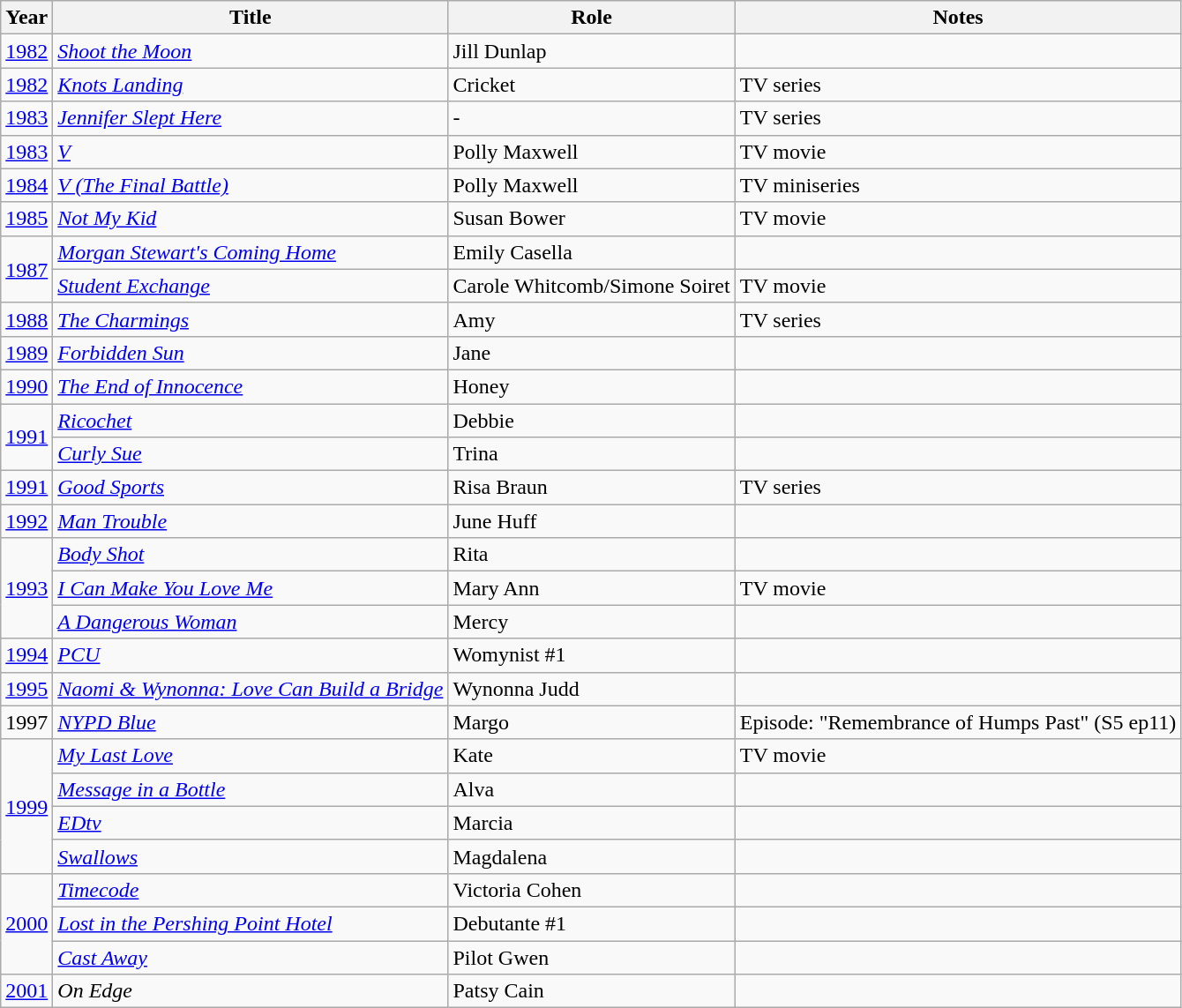<table class="wikitable">
<tr>
<th>Year</th>
<th>Title</th>
<th>Role</th>
<th>Notes</th>
</tr>
<tr>
<td><a href='#'>1982</a></td>
<td><em><a href='#'>Shoot the Moon</a></em></td>
<td>Jill Dunlap</td>
<td></td>
</tr>
<tr>
<td><a href='#'>1982</a></td>
<td><em><a href='#'>Knots Landing</a></em></td>
<td>Cricket</td>
<td>TV series</td>
</tr>
<tr>
<td><a href='#'>1983</a></td>
<td><em><a href='#'>Jennifer Slept Here</a></em></td>
<td>-</td>
<td>TV series</td>
</tr>
<tr>
<td><a href='#'>1983</a></td>
<td><em><a href='#'>V</a></em></td>
<td>Polly Maxwell</td>
<td>TV movie</td>
</tr>
<tr>
<td><a href='#'>1984</a></td>
<td><em><a href='#'>V (The Final Battle)</a></em></td>
<td>Polly Maxwell</td>
<td>TV miniseries</td>
</tr>
<tr>
<td><a href='#'>1985</a></td>
<td><em><a href='#'>Not My Kid</a></em></td>
<td>Susan Bower</td>
<td>TV movie</td>
</tr>
<tr>
<td rowspan="2"><a href='#'>1987</a></td>
<td><em><a href='#'>Morgan Stewart's Coming Home</a></em></td>
<td>Emily Casella</td>
<td></td>
</tr>
<tr>
<td><em><a href='#'>Student Exchange</a></em></td>
<td>Carole Whitcomb/Simone Soiret</td>
<td>TV movie</td>
</tr>
<tr>
<td><a href='#'>1988</a></td>
<td><em><a href='#'>The Charmings</a></em></td>
<td>Amy</td>
<td>TV series</td>
</tr>
<tr>
<td><a href='#'>1989</a></td>
<td><em><a href='#'>Forbidden Sun</a></em></td>
<td>Jane</td>
<td></td>
</tr>
<tr>
<td><a href='#'>1990</a></td>
<td><em><a href='#'>The End of Innocence</a></em></td>
<td>Honey</td>
<td></td>
</tr>
<tr>
<td rowspan="2"><a href='#'>1991</a></td>
<td><em><a href='#'>Ricochet</a></em></td>
<td>Debbie</td>
<td></td>
</tr>
<tr>
<td><em><a href='#'>Curly Sue</a></em></td>
<td>Trina</td>
<td></td>
</tr>
<tr>
<td><a href='#'>1991</a></td>
<td><em><a href='#'>Good Sports</a></em></td>
<td>Risa Braun</td>
<td>TV series</td>
</tr>
<tr>
<td><a href='#'>1992</a></td>
<td><em><a href='#'>Man Trouble</a></em></td>
<td>June Huff</td>
<td></td>
</tr>
<tr>
<td rowspan="3"><a href='#'>1993</a></td>
<td><em><a href='#'>Body Shot</a></em></td>
<td>Rita</td>
<td></td>
</tr>
<tr>
<td><em><a href='#'>I Can Make You Love Me</a></em></td>
<td>Mary Ann</td>
<td>TV movie</td>
</tr>
<tr>
<td><em><a href='#'>A Dangerous Woman</a></em></td>
<td>Mercy</td>
<td></td>
</tr>
<tr>
<td><a href='#'>1994</a></td>
<td><em><a href='#'>PCU</a></em></td>
<td>Womynist #1</td>
<td></td>
</tr>
<tr>
<td><a href='#'>1995</a></td>
<td><em><a href='#'>Naomi & Wynonna: Love Can Build a Bridge</a></em></td>
<td>Wynonna Judd</td>
<td></td>
</tr>
<tr>
<td>1997</td>
<td><em><a href='#'>NYPD Blue</a></em></td>
<td>Margo</td>
<td>Episode: "Remembrance of Humps Past" (S5 ep11)</td>
</tr>
<tr>
<td rowspan="4"><a href='#'>1999</a></td>
<td><em><a href='#'>My Last Love</a></em></td>
<td>Kate</td>
<td>TV movie</td>
</tr>
<tr>
<td><em><a href='#'>Message in a Bottle</a></em></td>
<td>Alva</td>
<td></td>
</tr>
<tr>
<td><em><a href='#'>EDtv</a></em></td>
<td>Marcia</td>
<td></td>
</tr>
<tr>
<td><em><a href='#'>Swallows</a></em></td>
<td>Magdalena</td>
<td></td>
</tr>
<tr>
<td rowspan="3"><a href='#'>2000</a></td>
<td><em><a href='#'>Timecode</a></em></td>
<td>Victoria Cohen</td>
<td></td>
</tr>
<tr>
<td><em><a href='#'>Lost in the Pershing Point Hotel</a></em></td>
<td>Debutante #1</td>
<td></td>
</tr>
<tr>
<td><em><a href='#'>Cast Away</a></em></td>
<td>Pilot Gwen</td>
<td></td>
</tr>
<tr>
<td><a href='#'>2001</a></td>
<td><em>On Edge</em></td>
<td>Patsy Cain</td>
<td></td>
</tr>
</table>
